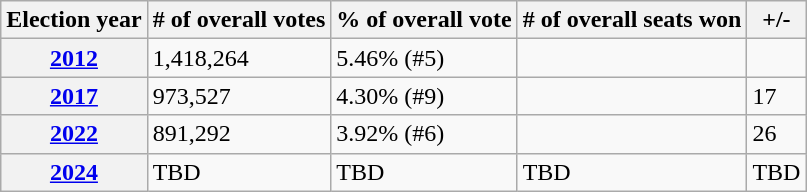<table class=wikitable>
<tr>
<th>Election year</th>
<th># of overall votes</th>
<th>% of overall vote</th>
<th># of overall seats won</th>
<th>+/-</th>
</tr>
<tr>
<th><a href='#'>2012</a></th>
<td>1,418,264</td>
<td>5.46% (#5)</td>
<td></td>
<td></td>
</tr>
<tr>
<th><a href='#'>2017</a></th>
<td>973,527</td>
<td>4.30% (#9)</td>
<td></td>
<td>17</td>
</tr>
<tr>
<th><a href='#'>2022</a></th>
<td>891,292</td>
<td>3.92% (#6)</td>
<td></td>
<td>26</td>
</tr>
<tr>
<th><a href='#'>2024</a></th>
<td>TBD</td>
<td>TBD</td>
<td>TBD</td>
<td>TBD</td>
</tr>
</table>
